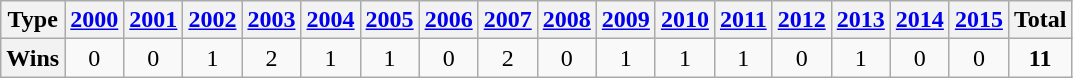<table class="wikitable">
<tr>
<th scope="col">Type</th>
<th scope="col"><a href='#'>2000</a></th>
<th scope="col"><a href='#'>2001</a></th>
<th scope="col"><a href='#'>2002</a></th>
<th scope="col"><a href='#'>2003</a></th>
<th scope="col"><a href='#'>2004</a></th>
<th scope="col"><a href='#'>2005</a></th>
<th scope="col"><a href='#'>2006</a></th>
<th scope="col"><a href='#'>2007</a></th>
<th scope="col"><a href='#'>2008</a></th>
<th scope="col"><a href='#'>2009</a></th>
<th scope="col"><a href='#'>2010</a></th>
<th scope="col"><a href='#'>2011</a></th>
<th scope="col"><a href='#'>2012</a></th>
<th scope="col"><a href='#'>2013</a></th>
<th scope="col"><a href='#'>2014</a></th>
<th scope="col"><a href='#'>2015</a></th>
<th scope="col">Total</th>
</tr>
<tr align=center>
<th>Wins</th>
<td>0</td>
<td>0</td>
<td>1</td>
<td>2</td>
<td>1</td>
<td>1</td>
<td>0</td>
<td>2</td>
<td>0</td>
<td>1</td>
<td>1</td>
<td>1</td>
<td>0</td>
<td>1</td>
<td>0</td>
<td>0</td>
<td><strong>11</strong></td>
</tr>
</table>
